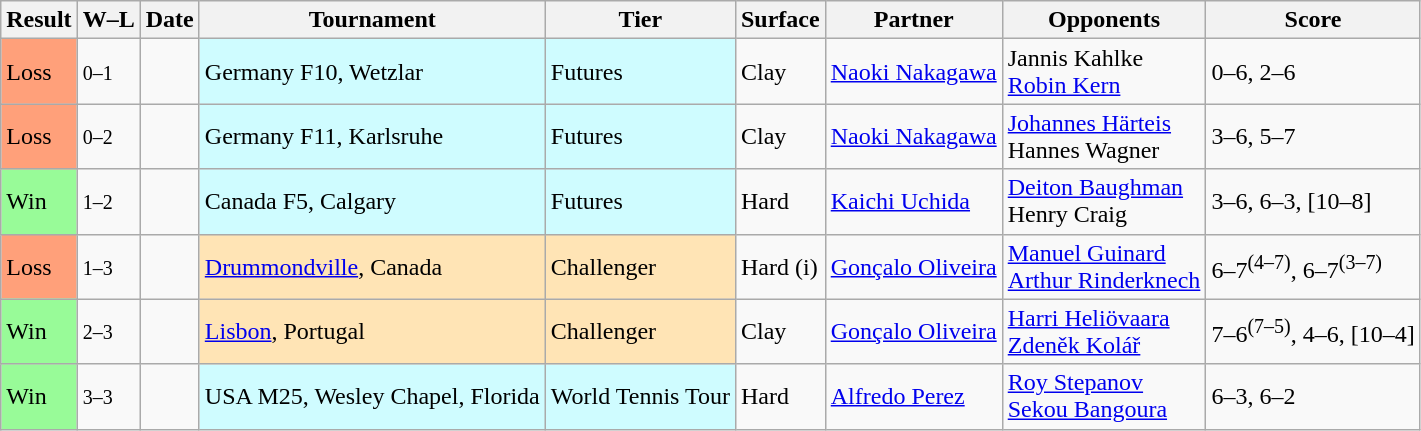<table class="sortable wikitable">
<tr>
<th>Result</th>
<th class="unsortable">W–L</th>
<th>Date</th>
<th>Tournament</th>
<th>Tier</th>
<th>Surface</th>
<th>Partner</th>
<th>Opponents</th>
<th class="unsortable">Score</th>
</tr>
<tr>
<td bgcolor=FFA07A>Loss</td>
<td><small>0–1</small></td>
<td></td>
<td style="background:#cffcff;">Germany F10, Wetzlar</td>
<td style="background:#cffcff;">Futures</td>
<td>Clay</td>
<td> <a href='#'>Naoki Nakagawa</a></td>
<td> Jannis Kahlke<br> <a href='#'>Robin Kern</a></td>
<td>0–6, 2–6</td>
</tr>
<tr>
<td bgcolor=FFA07A>Loss</td>
<td><small>0–2</small></td>
<td></td>
<td style="background:#cffcff;">Germany F11, Karlsruhe</td>
<td style="background:#cffcff;">Futures</td>
<td>Clay</td>
<td> <a href='#'>Naoki Nakagawa</a></td>
<td> <a href='#'>Johannes Härteis</a><br> Hannes Wagner</td>
<td>3–6, 5–7</td>
</tr>
<tr>
<td bgcolor=98FB98>Win</td>
<td><small>1–2</small></td>
<td></td>
<td style="background:#cffcff;">Canada F5, Calgary</td>
<td style="background:#cffcff;">Futures</td>
<td>Hard</td>
<td> <a href='#'>Kaichi Uchida</a></td>
<td> <a href='#'>Deiton Baughman</a><br> Henry Craig</td>
<td>3–6, 6–3, [10–8]</td>
</tr>
<tr>
<td bgcolor=FFA07A>Loss</td>
<td><small>1–3</small></td>
<td><a href='#'></a></td>
<td style="background:moccasin;"><a href='#'>Drummondville</a>, Canada</td>
<td style="background:moccasin;">Challenger</td>
<td>Hard (i)</td>
<td> <a href='#'>Gonçalo Oliveira</a></td>
<td> <a href='#'>Manuel Guinard</a><br> <a href='#'>Arthur Rinderknech</a></td>
<td>6–7<sup>(4–7)</sup>, 6–7<sup>(3–7)</sup></td>
</tr>
<tr>
<td bgcolor=98FB98>Win</td>
<td><small>2–3</small></td>
<td><a href='#'></a></td>
<td style="background:moccasin;"><a href='#'>Lisbon</a>, Portugal</td>
<td style="background:moccasin;">Challenger</td>
<td>Clay</td>
<td> <a href='#'>Gonçalo Oliveira</a></td>
<td> <a href='#'>Harri Heliövaara</a><br> <a href='#'>Zdeněk Kolář</a></td>
<td>7–6<sup>(7–5)</sup>, 4–6, [10–4]</td>
</tr>
<tr>
<td bgcolor=98FB98>Win</td>
<td><small>3–3</small></td>
<td></td>
<td style="background:#cffcff;">USA M25, Wesley Chapel, Florida</td>
<td style="background:#cffcff;">World Tennis Tour</td>
<td>Hard</td>
<td> <a href='#'>Alfredo Perez</a></td>
<td> <a href='#'>Roy Stepanov</a><br> <a href='#'>Sekou Bangoura</a></td>
<td>6–3, 6–2</td>
</tr>
</table>
